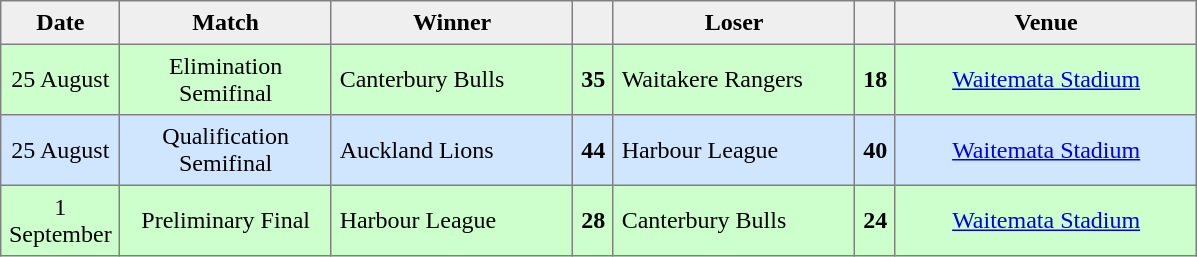<table style=border-collapse:collapse border=1 cellspacing=0 cellpadding=5>
<tr align=center bgcolor=#efefef>
<th width=5=100>Date</th>
<th width=130>Match</th>
<th width=150>Winner</th>
<th width=13></th>
<th width=150>Loser</th>
<th width=13></th>
<th width=190>Venue</th>
</tr>
<tr align=center style="background:#ccffcc;">
<td>25 August</td>
<td>Elimination Semifinal</td>
<td align="left">Canterbury Bulls</td>
<td><strong>35</strong></td>
<td align="left">Waitakere Rangers</td>
<td><strong>18</strong></td>
<td><a href='#'>Waitemata Stadium</a></td>
</tr>
<tr align=center style="background:#d0e6ff;">
<td>25 August</td>
<td>Qualification Semifinal</td>
<td align="left">Auckland Lions</td>
<td><strong>44</strong></td>
<td align="left">Harbour League</td>
<td><strong>40</strong></td>
<td><a href='#'>Waitemata Stadium</a></td>
</tr>
<tr align=center style="background:#ccffcc;">
<td>1 September</td>
<td>Preliminary Final</td>
<td align="left">Harbour League</td>
<td><strong>28</strong></td>
<td align="left">Canterbury Bulls</td>
<td><strong>24</strong></td>
<td><a href='#'>Waitemata Stadium</a></td>
</tr>
</table>
